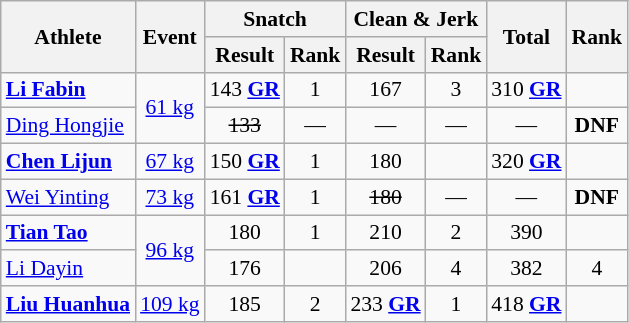<table class="wikitable" style="text-align:center; font-size:90%">
<tr>
<th rowspan="2">Athlete</th>
<th rowspan="2">Event</th>
<th colspan="2">Snatch</th>
<th colspan="2">Clean & Jerk</th>
<th rowspan="2">Total</th>
<th rowspan="2">Rank</th>
</tr>
<tr>
<th>Result</th>
<th>Rank</th>
<th>Result</th>
<th>Rank</th>
</tr>
<tr>
<td style="text-align:left"><strong><a href='#'>Li Fabin</a></strong></td>
<td rowspan=2><a href='#'>61 kg</a></td>
<td>143 <strong><a href='#'>GR</a></strong></td>
<td>1</td>
<td>167</td>
<td>3</td>
<td>310 <strong><a href='#'>GR</a></strong></td>
<td></td>
</tr>
<tr>
<td style="text-align:left"><a href='#'>Ding Hongjie</a></td>
<td><s>133</s></td>
<td>—</td>
<td>—</td>
<td>—</td>
<td>—</td>
<td><strong>DNF</strong></td>
</tr>
<tr>
<td style="text-align:left"><strong><a href='#'>Chen Lijun</a></strong></td>
<td><a href='#'>67 kg</a></td>
<td>150 <strong><a href='#'>GR</a></strong></td>
<td>1</td>
<td>180</td>
<td></td>
<td>320 <strong><a href='#'>GR</a></strong></td>
<td></td>
</tr>
<tr>
<td style="text-align:left"><a href='#'>Wei Yinting</a></td>
<td><a href='#'>73 kg</a></td>
<td>161 <strong><a href='#'>GR</a></strong></td>
<td>1</td>
<td><s>180</s></td>
<td>—</td>
<td>—</td>
<td><strong>DNF</strong></td>
</tr>
<tr>
<td style="text-align:left"><strong><a href='#'>Tian Tao</a></strong></td>
<td rowspan=2><a href='#'>96 kg</a></td>
<td>180</td>
<td>1</td>
<td>210</td>
<td>2</td>
<td>390</td>
<td></td>
</tr>
<tr>
<td style="text-align:left"><a href='#'>Li Dayin</a></td>
<td>176</td>
<td></td>
<td>206</td>
<td>4</td>
<td>382</td>
<td>4</td>
</tr>
<tr>
<td style="text-align:left"><strong><a href='#'>Liu Huanhua</a></strong></td>
<td><a href='#'>109 kg</a></td>
<td>185</td>
<td>2</td>
<td>233 <strong><a href='#'>GR</a></strong></td>
<td>1</td>
<td>418 <strong><a href='#'>GR</a></strong></td>
<td></td>
</tr>
</table>
